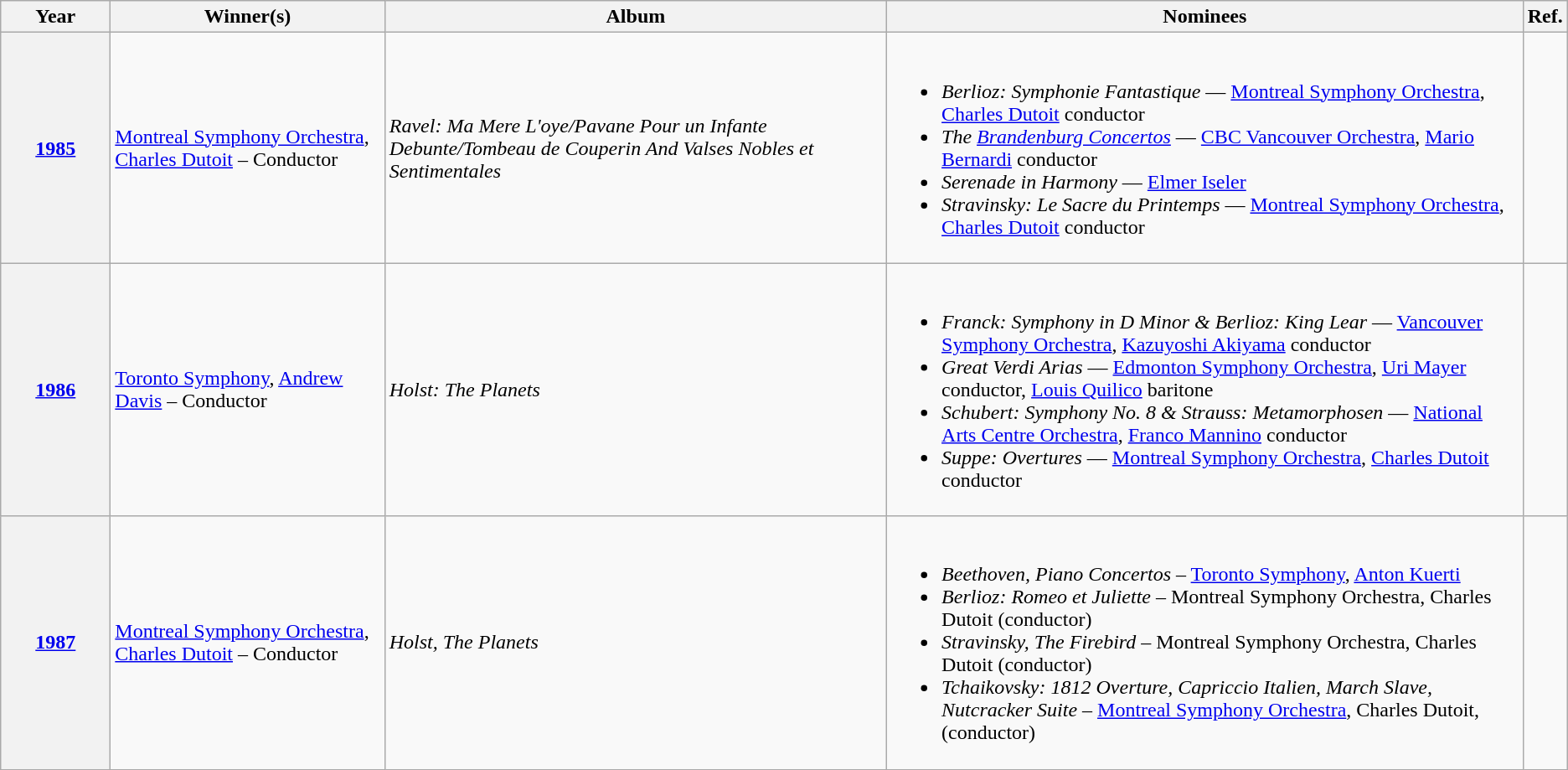<table class="wikitable sortable">
<tr>
<th scope="col" style="width:5em;">Year</th>
<th scope="col">Winner(s)</th>
<th scope="col">Album</th>
<th scope="col" class="unsortable">Nominees</th>
<th scope="col" class="unsortable">Ref.</th>
</tr>
<tr>
<th scope="row"><a href='#'>1985</a></th>
<td><a href='#'>Montreal Symphony Orchestra</a>, <a href='#'>Charles Dutoit</a> – Conductor</td>
<td><em>Ravel: Ma Mere L'oye/Pavane Pour un Infante Debunte/Tombeau de Couperin And Valses Nobles et Sentimentales</em></td>
<td><br><ul><li><em>Berlioz: Symphonie Fantastique</em> — <a href='#'>Montreal Symphony Orchestra</a>, <a href='#'>Charles Dutoit</a> conductor</li><li><em>The <a href='#'>Brandenburg Concertos</a></em> — <a href='#'>CBC Vancouver Orchestra</a>, <a href='#'>Mario Bernardi</a> conductor</li><li><em>Serenade in Harmony</em> — <a href='#'>Elmer Iseler</a></li><li><em>Stravinsky: Le Sacre du Printemps</em> — <a href='#'>Montreal Symphony Orchestra</a>, <a href='#'>Charles Dutoit</a> conductor</li></ul></td>
<td align=center></td>
</tr>
<tr>
<th scope="row"><a href='#'>1986</a></th>
<td><a href='#'>Toronto Symphony</a>, <a href='#'>Andrew Davis</a> – Conductor</td>
<td><em>Holst: The Planets</em></td>
<td><br><ul><li><em>Franck: Symphony in D Minor & Berlioz: King Lear</em> — <a href='#'>Vancouver Symphony Orchestra</a>, <a href='#'>Kazuyoshi Akiyama</a> conductor</li><li><em>Great Verdi Arias</em> — <a href='#'>Edmonton Symphony Orchestra</a>, <a href='#'>Uri Mayer</a> conductor, <a href='#'>Louis Quilico</a> baritone</li><li><em>Schubert: Symphony No. 8 & Strauss: Metamorphosen</em> — <a href='#'>National Arts Centre Orchestra</a>, <a href='#'>Franco Mannino</a> conductor</li><li><em>Suppe: Overtures</em> — <a href='#'>Montreal Symphony Orchestra</a>, <a href='#'>Charles Dutoit</a> conductor</li></ul></td>
<td align=center></td>
</tr>
<tr>
<th scope="row"><a href='#'>1987</a></th>
<td><a href='#'>Montreal Symphony Orchestra</a>, <a href='#'>Charles Dutoit</a> – Conductor</td>
<td><em>Holst, The Planets</em></td>
<td><br><ul><li><em>Beethoven, Piano Concertos</em> – <a href='#'>Toronto Symphony</a>, <a href='#'>Anton Kuerti</a></li><li><em>Berlioz: Romeo et Juliette</em> – Montreal Symphony Orchestra, Charles Dutoit (conductor)</li><li><em>Stravinsky, The Firebird</em> –  Montreal Symphony Orchestra, Charles Dutoit (conductor)</li><li><em>Tchaikovsky: 1812 Overture, Capriccio Italien, March Slave, Nutcracker Suite</em> – <a href='#'>Montreal Symphony Orchestra</a>, Charles Dutoit, (conductor)</li></ul></td>
<td align=center></td>
</tr>
</table>
